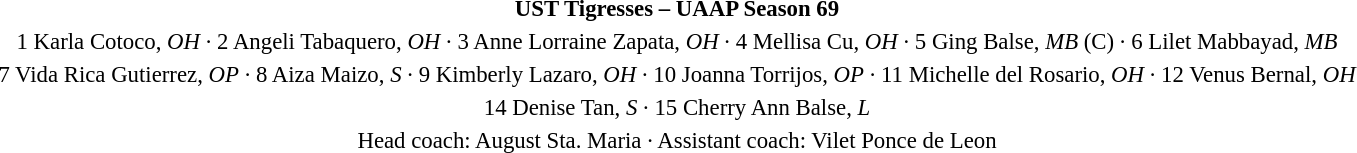<table class='toccolours mw-collapsible mw-collapsed' width=100% style=font-size:95%>
<tr>
<th style=>UST Tigresses – UAAP Season 69</th>
</tr>
<tr align=center>
<td>1 Karla Cotoco, <em>OH</em> ∙ 2 Angeli Tabaquero, <em>OH</em> ∙ 3 Anne Lorraine Zapata, <em>OH</em> ∙ 4 Mellisa Cu, <em>OH</em> ∙ 5 Ging Balse, <em>MB</em> (C) ∙ 6 Lilet Mabbayad, <em>MB</em></td>
</tr>
<tr align=center>
<td>7 Vida Rica Gutierrez, <em>OP</em> ∙ 8 Aiza Maizo, <em>S</em> ∙ 9 Kimberly Lazaro, <em>OH</em> ∙ 10 Joanna Torrijos, <em>OP</em> ∙ 11 Michelle del Rosario, <em>OH</em> ∙ 12 Venus Bernal, <em>OH</em></td>
</tr>
<tr align=center>
<td>14 Denise Tan, <em>S</em> ∙ 15 Cherry Ann Balse, <em>L</em></td>
</tr>
<tr align=center>
<td>Head coach: August Sta. Maria ∙ Assistant coach: Vilet Ponce de Leon</td>
</tr>
</table>
